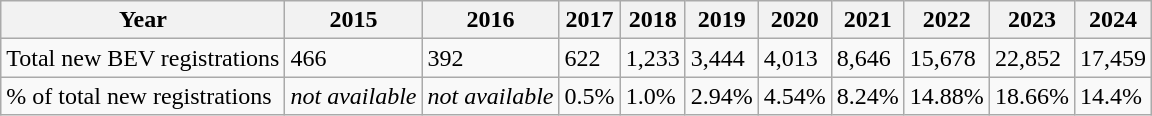<table class="wikitable">
<tr>
<th>Year</th>
<th>2015</th>
<th>2016</th>
<th>2017</th>
<th>2018</th>
<th>2019</th>
<th>2020</th>
<th>2021</th>
<th>2022</th>
<th>2023</th>
<th>2024</th>
</tr>
<tr>
<td>Total new BEV registrations</td>
<td>466</td>
<td>392</td>
<td>622</td>
<td>1,233</td>
<td>3,444</td>
<td>4,013</td>
<td>8,646</td>
<td>15,678</td>
<td>22,852</td>
<td>17,459</td>
</tr>
<tr>
<td>% of total new registrations</td>
<td><em>not available</em></td>
<td><em>not available</em></td>
<td>0.5%</td>
<td>1.0%</td>
<td>2.94%</td>
<td>4.54%</td>
<td>8.24%</td>
<td>14.88%</td>
<td>18.66%</td>
<td>14.4%</td>
</tr>
</table>
